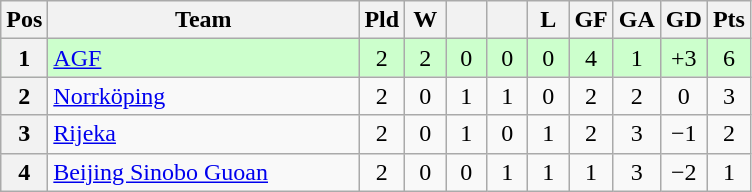<table class="wikitable" style="text-align:center;">
<tr>
<th width=20>Pos</th>
<th width=200>Team</th>
<th width=20>Pld</th>
<th width=20>W</th>
<th width=20></th>
<th width=20></th>
<th width=20>L</th>
<th width=20>GF</th>
<th width=20>GA</th>
<th width=20>GD</th>
<th width=20>Pts</th>
</tr>
<tr style="background:#cfc;">
<th>1</th>
<td style="text-align:left"> <a href='#'>AGF</a></td>
<td>2</td>
<td>2</td>
<td>0</td>
<td>0</td>
<td>0</td>
<td>4</td>
<td>1</td>
<td>+3</td>
<td>6</td>
</tr>
<tr>
<th>2</th>
<td style="text-align:left"> <a href='#'>Norrköping</a></td>
<td>2</td>
<td>0</td>
<td>1</td>
<td>1</td>
<td>0</td>
<td>2</td>
<td>2</td>
<td>0</td>
<td>3</td>
</tr>
<tr>
<th>3</th>
<td style="text-align:left"> <a href='#'>Rijeka</a></td>
<td>2</td>
<td>0</td>
<td>1</td>
<td>0</td>
<td>1</td>
<td>2</td>
<td>3</td>
<td>−1</td>
<td>2</td>
</tr>
<tr>
<th>4</th>
<td style="text-align:left"> <a href='#'>Beijing Sinobo Guoan</a></td>
<td>2</td>
<td>0</td>
<td>0</td>
<td>1</td>
<td>1</td>
<td>1</td>
<td>3</td>
<td>−2</td>
<td>1</td>
</tr>
</table>
